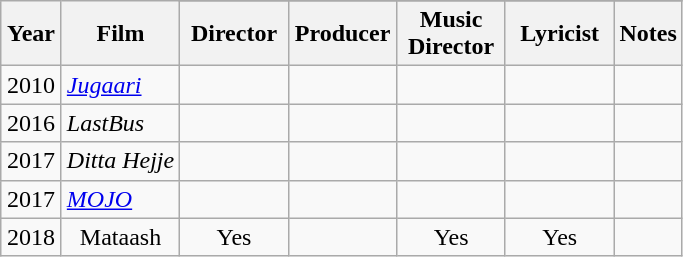<table class="wikitable">
<tr>
<th rowspan="2" style="width:33px;">Year</th>
<th rowspan="2">Film</th>
</tr>
<tr>
<th width=65>Director</th>
<th width=65>Producer</th>
<th width=65>Music Director</th>
<th width=65>Lyricist</th>
<th>Notes</th>
</tr>
<tr style="text-align:center;">
<td>2010</td>
<td style="text-align:left;"><em><a href='#'>Jugaari</a></em></td>
<td></td>
<td></td>
<td></td>
<td style="text-align:left;"></td>
<td></td>
</tr>
<tr style="text-align:center;">
<td>2016</td>
<td style="text-align:left;"><em>LastBus</em></td>
<td></td>
<td></td>
<td> <em></em></td>
<td style="text-align:left;"></td>
<td></td>
</tr>
<tr style="text-align:center;">
<td>2017</td>
<td style="text-align:left;"><em>Ditta Hejje</em></td>
<td></td>
<td></td>
<td> <em></em></td>
<td style="text-align:left;"></td>
<td></td>
</tr>
<tr style="text-align:center;">
<td>2017</td>
<td style="text-align:left;"><em><a href='#'>MOJO</a></em></td>
<td></td>
<td></td>
<td> <em></em></td>
<td style="text-align:left;"></td>
<td></td>
</tr>
<tr style="text-align:center;">
<td>2018</td>
<td>Mataash</td>
<td>Yes</td>
<td></td>
<td>Yes</td>
<td>Yes</td>
</tr>
</table>
